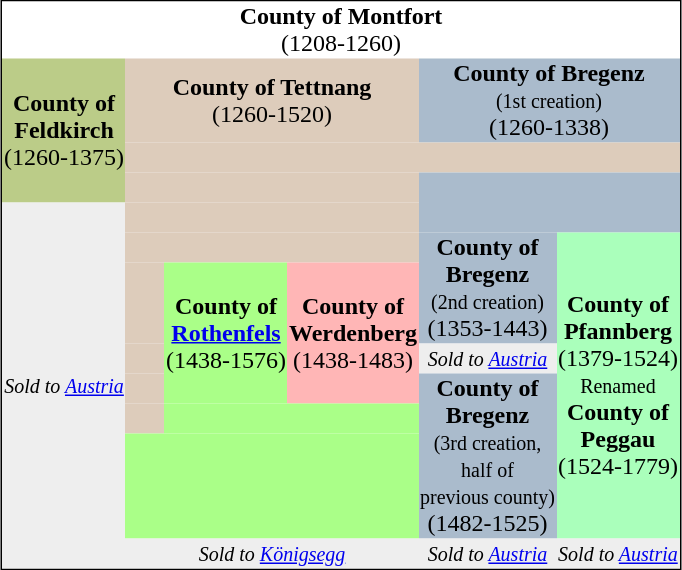<table align="center" style="border-spacing: 0px; border: 1px solid black; text-align: center;">
<tr>
<td colspan=6 style="background: #fff;"><strong>County of Montfort</strong> <br>(1208-1260)</td>
</tr>
<tr>
<td colspan=1 rowspan="3" style="background: #BBCC88;"><strong>County of<br>Feldkirch</strong> <br>(1260-1375)</td>
<td colspan=3 style="background: #DDCCBB;"><strong>County of Tettnang</strong> <br>(1260-1520)</td>
<td colspan=2 style="background: #AABBCC;"><strong>County of Bregenz</strong><br><small>(1st creation)</small><br>(1260-1338)</td>
</tr>
<tr>
<td colspan=5 style="background: #DDCCBB;">      </td>
</tr>
<tr>
<td colspan=3 style="background: #DDCCBB;">      </td>
<td colspan=2 rowspan="2" style="background: #AABBCC;">      </td>
</tr>
<tr>
<td colspan=1 rowspan=10 style="background: #eee;"><small><em>Sold to <a href='#'>Austria</a></em></small></td>
<td colspan=3 style="background: #DDCCBB;">      </td>
</tr>
<tr>
<td colspan=3 style="background: #DDCCBB;">      </td>
<td colspan=1 rowspan="2" style="background: #AABBCC;"><strong>County of<br>Bregenz</strong><br><small>(2nd creation)</small> <br>(1353-1443)</td>
<td colspan=1 rowspan="8" style="background: #AAFFBB;"><strong>County of<br>Pfannberg</strong><br>(1379-1524)<br><small>Renamed</small> <br><strong>County of<br>Peggau</strong><br>(1524-1779)</td>
</tr>
<tr>
<td colspan=1 style="background: #DDCCBB;">      </td>
<td colspan=1 rowspan="3" style="background: #AAFF88;"><strong>County of<br><a href='#'>Rothenfels</a></strong><br>(1438-1576)</td>
<td colspan=1 rowspan="3" style="background: #FFB6B6;"><strong>County of<br>Werdenberg</strong><br>(1438-1483)</td>
</tr>
<tr>
<td colspan=1 style="background: #DDCCBB;">      </td>
<td colspan=1 style="background: #eee;"><small><em>Sold to <a href='#'>Austria</a></em></small></td>
</tr>
<tr>
<td colspan=1 style="background: #DDCCBB;">      </td>
<td colspan=1 rowspan="3" style="background: #AABBCC;"><strong>County of<br> Bregenz</strong><br><small>(3rd creation,<br>half of<br>previous county)</small><br>(1482-1525)</td>
</tr>
<tr>
<td colspan=1 style="background: #DDCCBB;">      </td>
<td colspan=2 style="background: #AAFF88;">      </td>
</tr>
<tr>
<td colspan=3 rowspan="2" style="background: #AAFF88;">      </td>
</tr>
<tr>
<td colspan=1 rowspan="3" style="background: #eee;"><small><em>Sold to <a href='#'>Austria</a></em></small></td>
</tr>
<tr>
<td colspan=3 rowspan="2" style="background: #eee;"><small><em>Sold to <a href='#'>Königsegg</a></em></small></td>
</tr>
<tr>
<td colspan=1 style="background: #eee;"><small><em>Sold to <a href='#'>Austria</a></em></small></td>
</tr>
<tr>
</tr>
</table>
